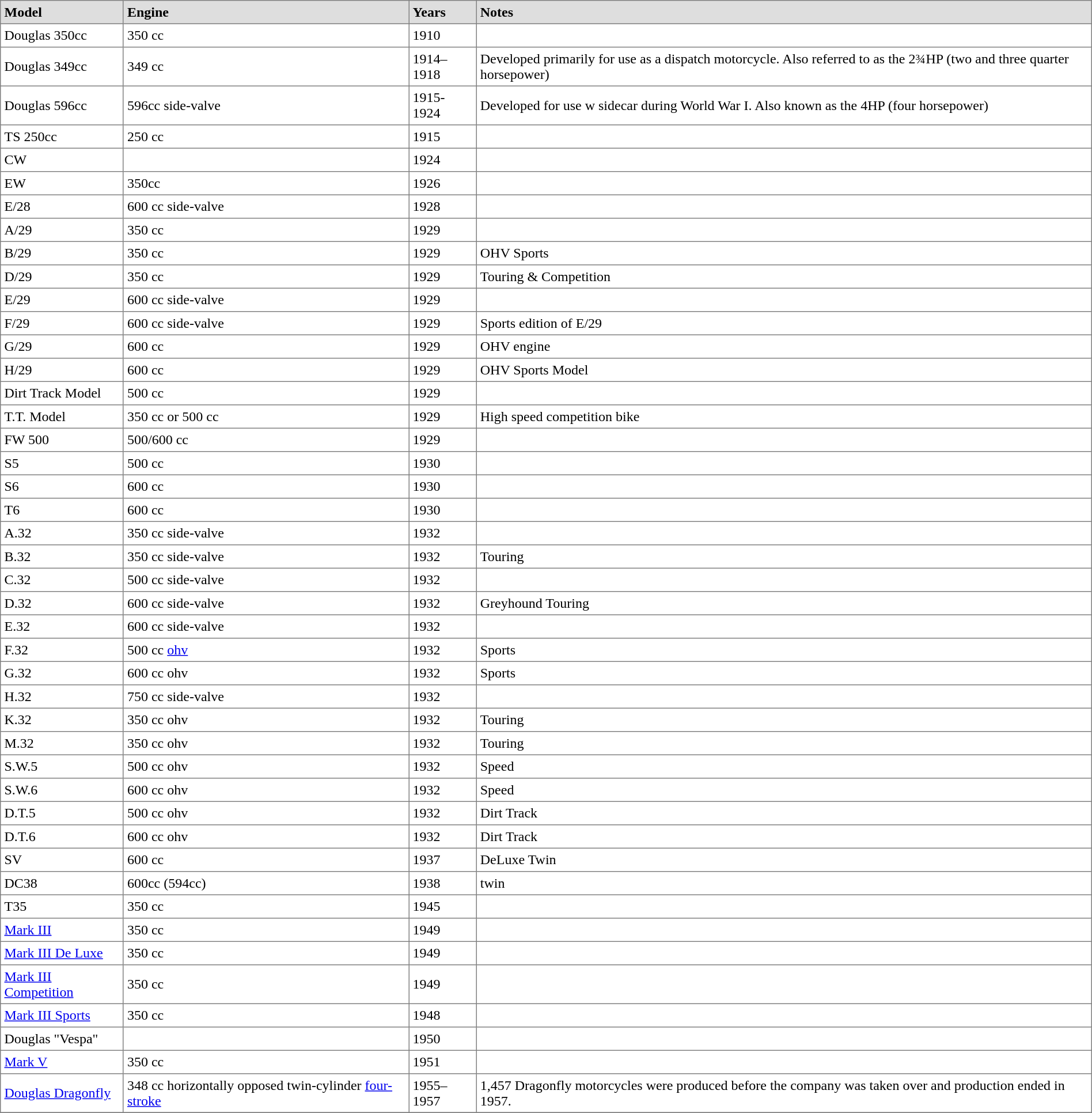<table class="to ccolours" border="1" cellpadding="4" style="border-collapse:collapse">
<tr style="background:#dedede;">
<td><strong>Model</strong></td>
<td><strong>Engine</strong></td>
<td><strong>Years</strong></td>
<td><strong>Notes</strong></td>
</tr>
<tr>
<td>Douglas 350cc</td>
<td>350 cc</td>
<td>1910</td>
<td></td>
</tr>
<tr>
<td>Douglas 349cc</td>
<td>349 cc</td>
<td>1914–1918</td>
<td>Developed primarily for use as a dispatch motorcycle.   Also referred to as the 2¾HP (two and three quarter horsepower)</td>
</tr>
<tr>
<td>Douglas 596cc</td>
<td>596cc side-valve</td>
<td>1915-1924</td>
<td>Developed for use w sidecar during World War I.  Also known as the 4HP (four horsepower)<br></td>
</tr>
<tr>
<td>TS 250cc</td>
<td>250 cc</td>
<td>1915</td>
<td></td>
</tr>
<tr>
<td>CW</td>
<td></td>
<td>1924</td>
<td></td>
</tr>
<tr>
<td>EW</td>
<td>350cc</td>
<td>1926</td>
</tr>
<tr>
<td>E/28</td>
<td>600 cc side-valve</td>
<td>1928</td>
<td></td>
</tr>
<tr>
<td>A/29</td>
<td>350 cc</td>
<td>1929</td>
<td></td>
</tr>
<tr>
<td>B/29</td>
<td>350 cc</td>
<td>1929</td>
<td>OHV Sports</td>
</tr>
<tr>
<td>D/29</td>
<td>350 cc</td>
<td>1929</td>
<td>Touring & Competition</td>
</tr>
<tr>
<td>E/29</td>
<td>600 cc side-valve</td>
<td>1929</td>
<td></td>
</tr>
<tr>
<td>F/29</td>
<td>600 cc side-valve</td>
<td>1929</td>
<td>Sports edition of E/29</td>
</tr>
<tr>
<td>G/29</td>
<td>600 cc</td>
<td>1929</td>
<td>OHV engine</td>
</tr>
<tr>
<td>H/29</td>
<td>600 cc</td>
<td>1929</td>
<td>OHV Sports Model</td>
</tr>
<tr>
<td>Dirt Track Model</td>
<td>500 cc</td>
<td>1929</td>
<td></td>
</tr>
<tr>
<td>T.T. Model</td>
<td>350 cc or 500 cc</td>
<td>1929</td>
<td>High speed competition bike</td>
</tr>
<tr>
<td>FW 500</td>
<td>500/600 cc</td>
<td>1929</td>
<td></td>
</tr>
<tr>
<td>S5</td>
<td>500 cc</td>
<td>1930</td>
<td></td>
</tr>
<tr>
<td>S6</td>
<td>600 cc</td>
<td>1930</td>
<td></td>
</tr>
<tr>
<td>T6</td>
<td>600 cc</td>
<td>1930</td>
<td></td>
</tr>
<tr>
<td>A.32</td>
<td>350 cc side-valve</td>
<td>1932</td>
<td></td>
</tr>
<tr>
<td>B.32</td>
<td>350 cc side-valve</td>
<td>1932</td>
<td>Touring</td>
</tr>
<tr>
<td>C.32</td>
<td>500 cc side-valve</td>
<td>1932</td>
<td></td>
</tr>
<tr>
<td>D.32</td>
<td>600 cc side-valve</td>
<td>1932</td>
<td>Greyhound Touring</td>
</tr>
<tr>
<td>E.32</td>
<td>600 cc side-valve</td>
<td>1932</td>
<td></td>
</tr>
<tr>
<td>F.32</td>
<td>500 cc <a href='#'>ohv</a></td>
<td>1932</td>
<td>Sports</td>
</tr>
<tr>
<td>G.32</td>
<td>600 cc ohv</td>
<td>1932</td>
<td>Sports</td>
</tr>
<tr>
<td>H.32</td>
<td>750 cc side-valve</td>
<td>1932</td>
<td></td>
</tr>
<tr>
<td>K.32</td>
<td>350 cc ohv</td>
<td>1932</td>
<td>Touring</td>
</tr>
<tr>
<td>M.32</td>
<td>350 cc ohv</td>
<td>1932</td>
<td>Touring</td>
</tr>
<tr>
<td>S.W.5</td>
<td>500 cc ohv</td>
<td>1932</td>
<td>Speed</td>
</tr>
<tr>
<td>S.W.6</td>
<td>600 cc ohv</td>
<td>1932</td>
<td>Speed</td>
</tr>
<tr>
<td>D.T.5</td>
<td>500 cc ohv</td>
<td>1932</td>
<td>Dirt Track</td>
</tr>
<tr>
<td>D.T.6</td>
<td>600 cc ohv</td>
<td>1932</td>
<td>Dirt Track</td>
</tr>
<tr>
<td>SV</td>
<td>600 cc</td>
<td>1937</td>
<td>DeLuxe Twin</td>
</tr>
<tr>
<td>DC38</td>
<td>600cc (594cc)</td>
<td>1938</td>
<td>twin</td>
</tr>
<tr>
<td>T35</td>
<td>350 cc</td>
<td>1945</td>
<td></td>
</tr>
<tr>
<td><a href='#'>Mark III</a></td>
<td>350 cc</td>
<td>1949</td>
<td></td>
</tr>
<tr>
<td><a href='#'>Mark III De Luxe</a></td>
<td>350 cc</td>
<td>1949</td>
<td></td>
</tr>
<tr>
<td><a href='#'>Mark III Competition</a></td>
<td>350 cc</td>
<td>1949</td>
<td></td>
</tr>
<tr>
<td><a href='#'>Mark III Sports</a></td>
<td>350 cc</td>
<td>1948</td>
<td></td>
</tr>
<tr>
<td>Douglas "Vespa"</td>
<td></td>
<td>1950</td>
<td></td>
</tr>
<tr>
<td><a href='#'>Mark V</a></td>
<td>350 cc</td>
<td>1951</td>
<td></td>
</tr>
<tr>
<td><a href='#'>Douglas Dragonfly</a></td>
<td>348 cc horizontally opposed twin-cylinder <a href='#'>four-stroke</a></td>
<td>1955–1957</td>
<td>1,457 Dragonfly motorcycles were produced before the company was taken over and production ended in 1957.</td>
</tr>
<tr>
</tr>
</table>
